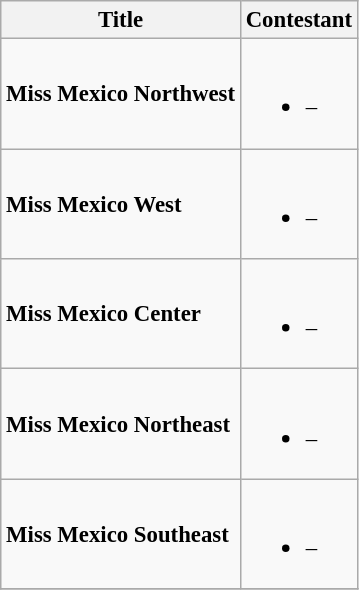<table class="wikitable unsortable" style="font-size:95%;">
<tr>
<th>Title</th>
<th>Contestant</th>
</tr>
<tr>
<td><strong>Miss Mexico Northwest</strong></td>
<td><br><ul><li>–</li></ul></td>
</tr>
<tr>
<td><strong>Miss Mexico West</strong></td>
<td><br><ul><li>–</li></ul></td>
</tr>
<tr>
<td><strong>Miss Mexico Center</strong></td>
<td><br><ul><li>–</li></ul></td>
</tr>
<tr>
<td><strong>Miss Mexico Northeast</strong></td>
<td><br><ul><li>–</li></ul></td>
</tr>
<tr>
<td><strong>Miss Mexico Southeast</strong></td>
<td><br><ul><li>–</li></ul></td>
</tr>
<tr>
</tr>
</table>
